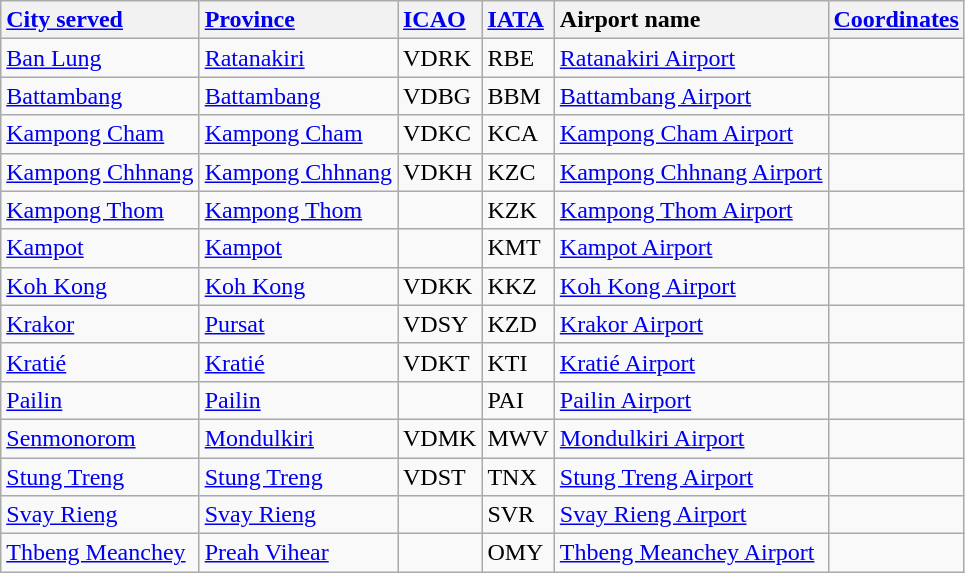<table class="wikitable sortable">
<tr valign="baseline">
<th style="text-align:left;"><a href='#'>City served</a></th>
<th style="text-align:left;"><a href='#'>Province</a></th>
<th style="text-align:left;"><a href='#'>ICAO</a></th>
<th style="text-align:left;"><a href='#'>IATA</a></th>
<th style="text-align:left;">Airport name</th>
<th style="text-align:left;"><a href='#'>Coordinates</a></th>
</tr>
<tr valign="top">
<td><a href='#'>Ban Lung</a></td>
<td><a href='#'>Ratanakiri</a></td>
<td>VDRK</td>
<td>RBE</td>
<td><a href='#'>Ratanakiri Airport</a></td>
<td></td>
</tr>
<tr valign="top">
<td><a href='#'>Battambang</a></td>
<td><a href='#'>Battambang</a></td>
<td>VDBG</td>
<td>BBM</td>
<td><a href='#'>Battambang Airport</a></td>
<td></td>
</tr>
<tr valign="top">
<td><a href='#'>Kampong Cham</a></td>
<td><a href='#'>Kampong Cham</a></td>
<td>VDKC</td>
<td>KCA</td>
<td><a href='#'>Kampong Cham Airport</a></td>
<td></td>
</tr>
<tr valign="top">
<td><a href='#'>Kampong Chhnang</a></td>
<td><a href='#'>Kampong Chhnang</a></td>
<td>VDKH</td>
<td>KZC</td>
<td><a href='#'>Kampong Chhnang Airport</a></td>
<td></td>
</tr>
<tr valign="top">
<td><a href='#'>Kampong Thom</a></td>
<td><a href='#'>Kampong Thom</a></td>
<td></td>
<td>KZK</td>
<td><a href='#'>Kampong Thom Airport</a></td>
<td></td>
</tr>
<tr valign="top">
<td><a href='#'>Kampot</a></td>
<td><a href='#'>Kampot</a></td>
<td></td>
<td>KMT</td>
<td><a href='#'>Kampot Airport</a></td>
<td></td>
</tr>
<tr valign="top">
<td><a href='#'>Koh Kong</a></td>
<td><a href='#'>Koh Kong</a></td>
<td>VDKK</td>
<td>KKZ</td>
<td><a href='#'>Koh Kong Airport</a></td>
<td></td>
</tr>
<tr valign="top">
<td><a href='#'>Krakor</a></td>
<td><a href='#'>Pursat</a></td>
<td>VDSY</td>
<td>KZD</td>
<td><a href='#'>Krakor Airport</a></td>
<td></td>
</tr>
<tr valign="top">
<td><a href='#'>Kratié</a></td>
<td><a href='#'>Kratié</a></td>
<td>VDKT</td>
<td>KTI</td>
<td><a href='#'>Kratié Airport</a></td>
<td></td>
</tr>
<tr valign="top">
<td><a href='#'>Pailin</a></td>
<td><a href='#'>Pailin</a></td>
<td></td>
<td>PAI</td>
<td><a href='#'>Pailin Airport</a></td>
<td></td>
</tr>
<tr valign="top">
<td><a href='#'>Senmonorom</a></td>
<td><a href='#'>Mondulkiri</a></td>
<td>VDMK</td>
<td>MWV</td>
<td><a href='#'>Mondulkiri Airport</a></td>
<td></td>
</tr>
<tr valign="top">
<td><a href='#'>Stung Treng</a></td>
<td><a href='#'>Stung Treng</a></td>
<td>VDST</td>
<td>TNX</td>
<td><a href='#'>Stung Treng Airport</a></td>
<td></td>
</tr>
<tr valign="top">
<td><a href='#'>Svay Rieng</a></td>
<td><a href='#'>Svay Rieng</a></td>
<td></td>
<td>SVR</td>
<td><a href='#'>Svay Rieng Airport</a></td>
<td></td>
</tr>
<tr valign="top">
<td><a href='#'>Thbeng Meanchey</a></td>
<td><a href='#'>Preah Vihear</a></td>
<td></td>
<td>OMY</td>
<td><a href='#'>Thbeng Meanchey Airport</a></td>
<td></td>
</tr>
</table>
